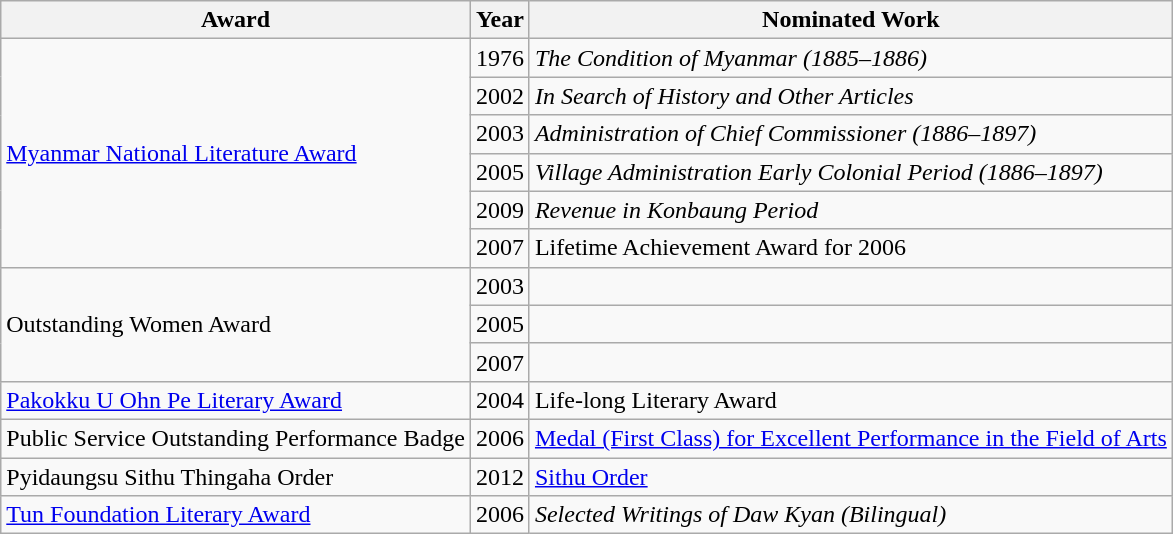<table class="wikitable">
<tr>
<th>Award</th>
<th>Year</th>
<th>Nominated Work</th>
</tr>
<tr>
<td rowspan="6"><a href='#'>Myanmar National Literature Award</a></td>
<td>1976</td>
<td><em>The Condition of Myanmar (1885–1886)</em></td>
</tr>
<tr>
<td>2002</td>
<td><em>In Search of History and Other Articles</em></td>
</tr>
<tr>
<td>2003</td>
<td><em>Administration of Chief Commissioner (1886–1897)</em></td>
</tr>
<tr>
<td>2005</td>
<td><em>Village Administration Early Colonial Period (1886–1897)</em></td>
</tr>
<tr>
<td>2009</td>
<td><em>Revenue in Konbaung Period</em></td>
</tr>
<tr>
<td>2007</td>
<td>Lifetime Achievement Award for 2006</td>
</tr>
<tr>
<td rowspan="3">Outstanding Women Award</td>
<td>2003</td>
<td></td>
</tr>
<tr>
<td>2005</td>
<td></td>
</tr>
<tr>
<td>2007</td>
<td></td>
</tr>
<tr>
<td><a href='#'>Pakokku U Ohn Pe Literary Award</a></td>
<td>2004</td>
<td>Life-long Literary Award</td>
</tr>
<tr>
<td>Public Service Outstanding Performance Badge</td>
<td>2006</td>
<td><a href='#'>Medal (First Class) for Excellent Performance in the Field of Arts</a></td>
</tr>
<tr>
<td>Pyidaungsu Sithu Thingaha Order</td>
<td>2012</td>
<td><a href='#'>Sithu Order</a></td>
</tr>
<tr>
<td><a href='#'>Tun Foundation Literary Award</a></td>
<td>2006</td>
<td><em>Selected Writings of Daw Kyan (Bilingual)</em></td>
</tr>
</table>
